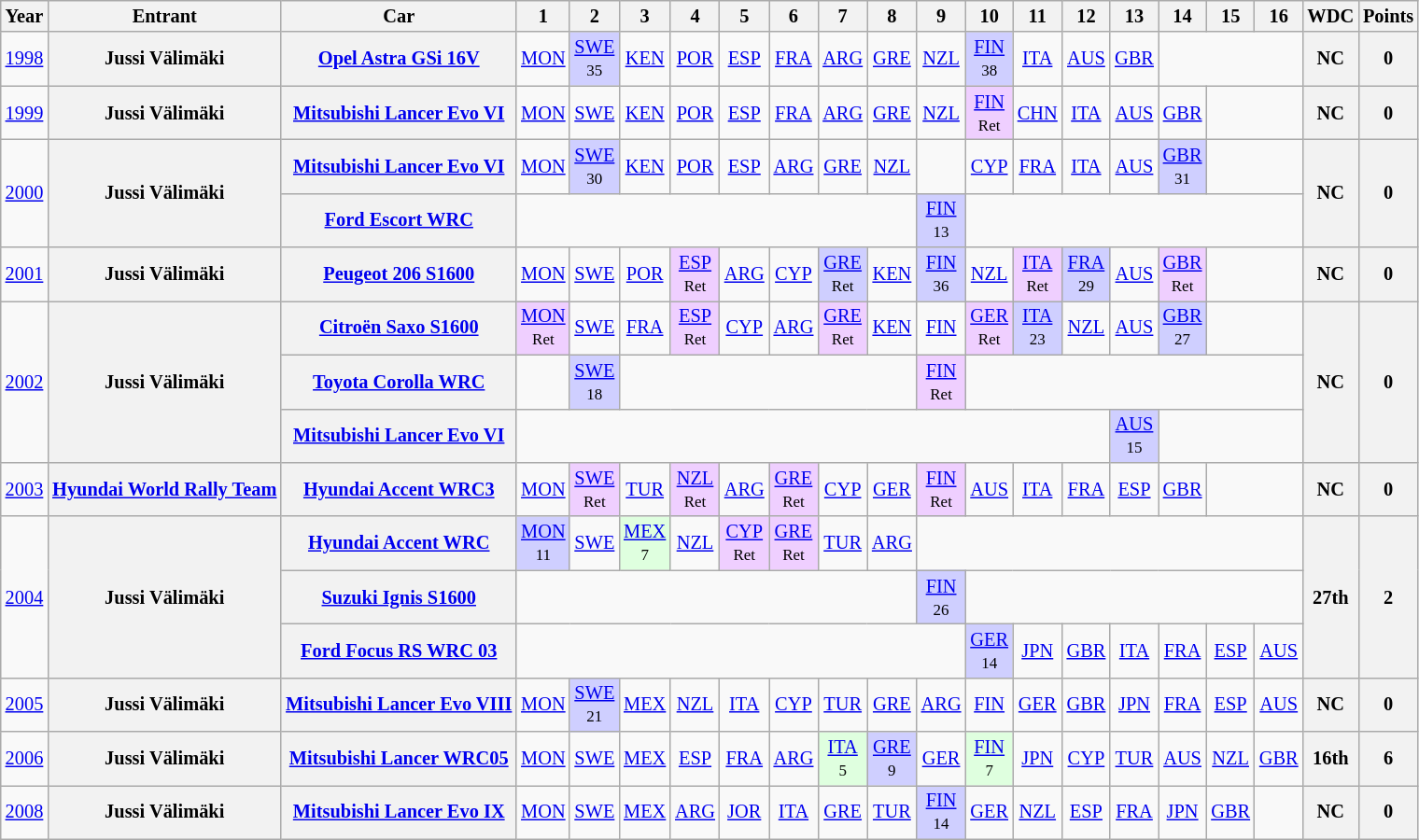<table class="wikitable" style="text-align:center; font-size:85%">
<tr>
<th>Year</th>
<th>Entrant</th>
<th>Car</th>
<th>1</th>
<th>2</th>
<th>3</th>
<th>4</th>
<th>5</th>
<th>6</th>
<th>7</th>
<th>8</th>
<th>9</th>
<th>10</th>
<th>11</th>
<th>12</th>
<th>13</th>
<th>14</th>
<th>15</th>
<th>16</th>
<th>WDC</th>
<th>Points</th>
</tr>
<tr>
<td><a href='#'>1998</a></td>
<th nowrap>Jussi Välimäki</th>
<th nowrap><a href='#'>Opel Astra GSi 16V</a></th>
<td><a href='#'>MON</a></td>
<td style="background:#CFCFFF;"><a href='#'>SWE</a><br><small>35</small></td>
<td><a href='#'>KEN</a></td>
<td><a href='#'>POR</a></td>
<td><a href='#'>ESP</a></td>
<td><a href='#'>FRA</a></td>
<td><a href='#'>ARG</a></td>
<td><a href='#'>GRE</a></td>
<td><a href='#'>NZL</a></td>
<td style="background:#CFCFFF;"><a href='#'>FIN</a><br><small>38</small></td>
<td><a href='#'>ITA</a></td>
<td><a href='#'>AUS</a></td>
<td><a href='#'>GBR</a></td>
<td colspan=3></td>
<th>NC</th>
<th>0</th>
</tr>
<tr>
<td><a href='#'>1999</a></td>
<th nowrap>Jussi Välimäki</th>
<th nowrap><a href='#'>Mitsubishi Lancer Evo VI</a></th>
<td><a href='#'>MON</a></td>
<td><a href='#'>SWE</a></td>
<td><a href='#'>KEN</a></td>
<td><a href='#'>POR</a></td>
<td><a href='#'>ESP</a></td>
<td><a href='#'>FRA</a></td>
<td><a href='#'>ARG</a></td>
<td><a href='#'>GRE</a></td>
<td><a href='#'>NZL</a></td>
<td style="background:#EFCFFF;"><a href='#'>FIN</a><br><small>Ret</small></td>
<td><a href='#'>CHN</a></td>
<td><a href='#'>ITA</a></td>
<td><a href='#'>AUS</a></td>
<td><a href='#'>GBR</a></td>
<td colspan=2></td>
<th>NC</th>
<th>0</th>
</tr>
<tr>
<td rowspan=2><a href='#'>2000</a></td>
<th rowspan=2 nowrap>Jussi Välimäki</th>
<th nowrap><a href='#'>Mitsubishi Lancer Evo VI</a></th>
<td><a href='#'>MON</a></td>
<td style="background:#CFCFFF;"><a href='#'>SWE</a><br><small>30</small></td>
<td><a href='#'>KEN</a></td>
<td><a href='#'>POR</a></td>
<td><a href='#'>ESP</a></td>
<td><a href='#'>ARG</a></td>
<td><a href='#'>GRE</a></td>
<td><a href='#'>NZL</a></td>
<td></td>
<td><a href='#'>CYP</a></td>
<td><a href='#'>FRA</a></td>
<td><a href='#'>ITA</a></td>
<td><a href='#'>AUS</a></td>
<td style="background:#CFCFFF;"><a href='#'>GBR</a><br><small>31</small></td>
<td colspan=2></td>
<th rowspan=2>NC</th>
<th rowspan=2>0</th>
</tr>
<tr>
<th nowrap><a href='#'>Ford Escort WRC</a></th>
<td colspan=8></td>
<td style="background:#CFCFFF;"><a href='#'>FIN</a><br><small>13</small></td>
<td colspan=7></td>
</tr>
<tr>
<td><a href='#'>2001</a></td>
<th nowrap>Jussi Välimäki</th>
<th nowrap><a href='#'>Peugeot 206 S1600</a></th>
<td><a href='#'>MON</a></td>
<td><a href='#'>SWE</a></td>
<td><a href='#'>POR</a></td>
<td style="background:#EFCFFF;"><a href='#'>ESP</a><br><small>Ret</small></td>
<td><a href='#'>ARG</a></td>
<td><a href='#'>CYP</a></td>
<td style="background:#CFCFFF;"><a href='#'>GRE</a><br><small>Ret</small></td>
<td><a href='#'>KEN</a></td>
<td style="background:#CFCFFF;"><a href='#'>FIN</a><br><small>36</small></td>
<td><a href='#'>NZL</a></td>
<td style="background:#EFCFFF;"><a href='#'>ITA</a><br><small>Ret</small></td>
<td style="background:#CFCFFF;"><a href='#'>FRA</a><br><small>29</small></td>
<td><a href='#'>AUS</a></td>
<td style="background:#EFCFFF;"><a href='#'>GBR</a><br><small>Ret</small></td>
<td colspan=2></td>
<th>NC</th>
<th>0</th>
</tr>
<tr>
<td rowspan=3><a href='#'>2002</a></td>
<th rowspan=3 nowrap>Jussi Välimäki</th>
<th nowrap><a href='#'>Citroën Saxo S1600</a></th>
<td style="background:#EFCFFF;"><a href='#'>MON</a><br><small>Ret</small></td>
<td><a href='#'>SWE</a></td>
<td><a href='#'>FRA</a></td>
<td style="background:#EFCFFF;"><a href='#'>ESP</a><br><small>Ret</small></td>
<td><a href='#'>CYP</a></td>
<td><a href='#'>ARG</a></td>
<td style="background:#EFCFFF;"><a href='#'>GRE</a><br><small>Ret</small></td>
<td><a href='#'>KEN</a></td>
<td><a href='#'>FIN</a></td>
<td style="background:#EFCFFF;"><a href='#'>GER</a><br><small>Ret</small></td>
<td style="background:#CFCFFF;"><a href='#'>ITA</a><br><small>23</small></td>
<td><a href='#'>NZL</a></td>
<td><a href='#'>AUS</a></td>
<td style="background:#CFCFFF;"><a href='#'>GBR</a><br><small>27</small></td>
<td colspan=2></td>
<th rowspan=3>NC</th>
<th rowspan=3>0</th>
</tr>
<tr>
<th nowrap><a href='#'>Toyota Corolla WRC</a></th>
<td></td>
<td style="background:#CFCFFF;"><a href='#'>SWE</a><br><small>18</small></td>
<td colspan=6></td>
<td style="background:#EFCFFF;"><a href='#'>FIN</a><br><small>Ret</small></td>
<td colspan=7></td>
</tr>
<tr>
<th nowrap><a href='#'>Mitsubishi Lancer Evo VI</a></th>
<td colspan=12></td>
<td style="background:#CFCFFF;"><a href='#'>AUS</a><br><small>15</small></td>
<td colspan=3></td>
</tr>
<tr>
<td><a href='#'>2003</a></td>
<th nowrap><a href='#'>Hyundai World Rally Team</a></th>
<th nowrap><a href='#'>Hyundai Accent WRC3</a></th>
<td><a href='#'>MON</a></td>
<td style="background:#EFCFFF;"><a href='#'>SWE</a><br><small>Ret</small></td>
<td><a href='#'>TUR</a></td>
<td style="background:#EFCFFF;"><a href='#'>NZL</a><br><small>Ret</small></td>
<td><a href='#'>ARG</a></td>
<td style="background:#EFCFFF;"><a href='#'>GRE</a><br><small>Ret</small></td>
<td><a href='#'>CYP</a></td>
<td><a href='#'>GER</a></td>
<td style="background:#EFCFFF;"><a href='#'>FIN</a><br><small>Ret</small></td>
<td><a href='#'>AUS</a></td>
<td><a href='#'>ITA</a></td>
<td><a href='#'>FRA</a></td>
<td><a href='#'>ESP</a></td>
<td><a href='#'>GBR</a></td>
<td colspan=2></td>
<th>NC</th>
<th>0</th>
</tr>
<tr>
<td rowspan=3><a href='#'>2004</a></td>
<th rowspan=3 nowrap>Jussi Välimäki</th>
<th nowrap><a href='#'>Hyundai Accent WRC</a></th>
<td style="background:#CFCFFF;"><a href='#'>MON</a><br><small>11</small></td>
<td><a href='#'>SWE</a></td>
<td style="background:#DFFFDF;"><a href='#'>MEX</a><br><small>7</small></td>
<td><a href='#'>NZL</a></td>
<td style="background:#EFCFFF;"><a href='#'>CYP</a><br><small>Ret</small></td>
<td style="background:#EFCFFF;"><a href='#'>GRE</a><br><small>Ret</small></td>
<td><a href='#'>TUR</a></td>
<td><a href='#'>ARG</a></td>
<td colspan=8></td>
<th rowspan=3>27th</th>
<th rowspan=3>2</th>
</tr>
<tr>
<th nowrap><a href='#'>Suzuki Ignis S1600</a></th>
<td colspan=8></td>
<td style="background:#CFCFFF;"><a href='#'>FIN</a><br><small>26</small></td>
<td colspan=7></td>
</tr>
<tr>
<th nowrap><a href='#'>Ford Focus RS WRC 03</a></th>
<td colspan=9></td>
<td style="background:#CFCFFF;"><a href='#'>GER</a><br><small>14</small></td>
<td><a href='#'>JPN</a></td>
<td><a href='#'>GBR</a></td>
<td><a href='#'>ITA</a></td>
<td><a href='#'>FRA</a></td>
<td><a href='#'>ESP</a></td>
<td><a href='#'>AUS</a></td>
</tr>
<tr>
<td><a href='#'>2005</a></td>
<th nowrap>Jussi Välimäki</th>
<th nowrap><a href='#'>Mitsubishi Lancer Evo VIII</a></th>
<td><a href='#'>MON</a></td>
<td style="background:#CFCFFF;"><a href='#'>SWE</a><br><small>21</small></td>
<td><a href='#'>MEX</a></td>
<td><a href='#'>NZL</a></td>
<td><a href='#'>ITA</a></td>
<td><a href='#'>CYP</a></td>
<td><a href='#'>TUR</a></td>
<td><a href='#'>GRE</a></td>
<td><a href='#'>ARG</a></td>
<td><a href='#'>FIN</a></td>
<td><a href='#'>GER</a></td>
<td><a href='#'>GBR</a></td>
<td><a href='#'>JPN</a></td>
<td><a href='#'>FRA</a></td>
<td><a href='#'>ESP</a></td>
<td><a href='#'>AUS</a></td>
<th>NC</th>
<th>0</th>
</tr>
<tr>
<td><a href='#'>2006</a></td>
<th nowrap>Jussi Välimäki</th>
<th nowrap><a href='#'>Mitsubishi Lancer WRC05</a></th>
<td><a href='#'>MON</a></td>
<td><a href='#'>SWE</a></td>
<td><a href='#'>MEX</a></td>
<td><a href='#'>ESP</a></td>
<td><a href='#'>FRA</a></td>
<td><a href='#'>ARG</a></td>
<td style="background:#DFFFDF;"><a href='#'>ITA</a><br><small>5</small></td>
<td style="background:#CFCFFF;"><a href='#'>GRE</a><br><small>9</small></td>
<td><a href='#'>GER</a></td>
<td style="background:#DFFFDF;"><a href='#'>FIN</a><br><small>7</small></td>
<td><a href='#'>JPN</a></td>
<td><a href='#'>CYP</a></td>
<td><a href='#'>TUR</a></td>
<td><a href='#'>AUS</a></td>
<td><a href='#'>NZL</a></td>
<td><a href='#'>GBR</a></td>
<th>16th</th>
<th>6</th>
</tr>
<tr>
<td><a href='#'>2008</a></td>
<th nowrap>Jussi Välimäki</th>
<th nowrap><a href='#'>Mitsubishi Lancer Evo IX</a></th>
<td><a href='#'>MON</a></td>
<td><a href='#'>SWE</a></td>
<td><a href='#'>MEX</a></td>
<td><a href='#'>ARG</a></td>
<td><a href='#'>JOR</a></td>
<td><a href='#'>ITA</a></td>
<td><a href='#'>GRE</a></td>
<td><a href='#'>TUR</a></td>
<td style="background:#CFCFFF;"><a href='#'>FIN</a><br><small>14</small></td>
<td><a href='#'>GER</a></td>
<td><a href='#'>NZL</a></td>
<td><a href='#'>ESP</a></td>
<td><a href='#'>FRA</a></td>
<td><a href='#'>JPN</a></td>
<td><a href='#'>GBR</a></td>
<td></td>
<th>NC</th>
<th>0</th>
</tr>
</table>
